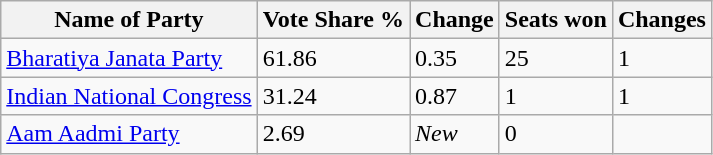<table class="wikitable sortable">
<tr>
<th>Name of Party</th>
<th>Vote Share % </th>
<th>Change</th>
<th>Seats won</th>
<th>Changes</th>
</tr>
<tr>
<td><a href='#'>Bharatiya Janata Party</a></td>
<td>61.86</td>
<td> 0.35</td>
<td>25</td>
<td> 1</td>
</tr>
<tr>
<td><a href='#'>Indian National Congress</a></td>
<td>31.24</td>
<td> 0.87</td>
<td>1</td>
<td> 1</td>
</tr>
<tr>
<td><a href='#'>Aam Aadmi Party</a></td>
<td>2.69</td>
<td><em>New</em></td>
<td>0</td>
<td></td>
</tr>
</table>
